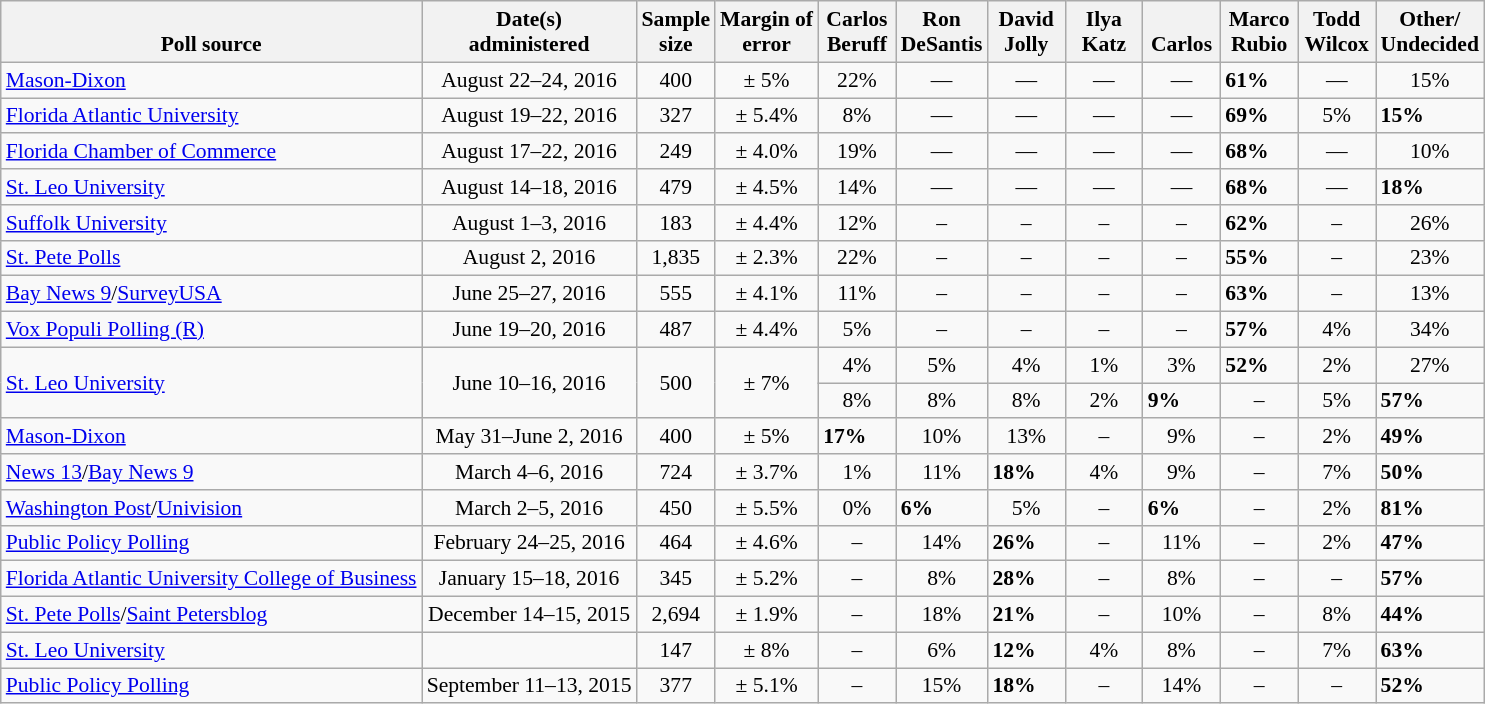<table class="wikitable" style="font-size:90%;">
<tr valign= bottom>
<th>Poll source</th>
<th>Date(s)<br>administered</th>
<th>Sample<br>size</th>
<th>Margin of<br>error</th>
<th style="width:45px;">Carlos<br>Beruff</th>
<th style="width:45px;">Ron<br>DeSantis</th>
<th style="width:45px;">David<br>Jolly</th>
<th style="width:45px;">Ilya<br>Katz</th>
<th style="width:45px;">Carlos<br></th>
<th style="width:45px;">Marco<br>Rubio</th>
<th style="width:45px;">Todd<br>Wilcox</th>
<th>Other/<br>Undecided</th>
</tr>
<tr>
<td><a href='#'>Mason-Dixon</a></td>
<td align=center>August 22–24, 2016</td>
<td align=center>400</td>
<td align=center>± 5%</td>
<td align=center>22%</td>
<td align=center>—</td>
<td align=center>—</td>
<td align=center>—</td>
<td align=center>—</td>
<td><strong>61%</strong></td>
<td align=center>—</td>
<td align=center>15%</td>
</tr>
<tr>
<td><a href='#'>Florida Atlantic University</a></td>
<td align=center>August 19–22, 2016</td>
<td align=center>327</td>
<td align=center>± 5.4%</td>
<td align=center>8%</td>
<td align=center>—</td>
<td align=center>—</td>
<td align=center>—</td>
<td align=center>—</td>
<td><strong>69%</strong></td>
<td align=center>5%</td>
<td><strong>15%</strong></td>
</tr>
<tr>
<td><a href='#'>Florida Chamber of Commerce</a></td>
<td align=center>August 17–22, 2016</td>
<td align=center>249</td>
<td align=center>± 4.0%</td>
<td align=center>19%</td>
<td align=center>—</td>
<td align=center>—</td>
<td align=center>—</td>
<td align=center>—</td>
<td><strong>68%</strong></td>
<td align=center>—</td>
<td align=center>10%</td>
</tr>
<tr>
<td><a href='#'>St. Leo University</a></td>
<td align=center>August 14–18, 2016</td>
<td align=center>479</td>
<td align=center>± 4.5%</td>
<td align=center>14%</td>
<td align=center>—</td>
<td align=center>—</td>
<td align=center>—</td>
<td align=center>—</td>
<td><strong>68%</strong></td>
<td align=center>—</td>
<td><strong>18%</strong></td>
</tr>
<tr>
<td><a href='#'>Suffolk University</a></td>
<td align=center>August 1–3, 2016</td>
<td align=center>183</td>
<td align=center>± 4.4%</td>
<td align=center>12%</td>
<td align=center>–</td>
<td align=center>–</td>
<td align=center>–</td>
<td align=center>–</td>
<td><strong>62%</strong></td>
<td align=center>–</td>
<td align=center>26%</td>
</tr>
<tr>
<td><a href='#'>St. Pete Polls</a></td>
<td align=center>August 2, 2016</td>
<td align=center>1,835</td>
<td align=center>± 2.3%</td>
<td align=center>22%</td>
<td align=center>–</td>
<td align=center>–</td>
<td align=center>–</td>
<td align=center>–</td>
<td><strong>55%</strong></td>
<td align=center>–</td>
<td align=center>23%</td>
</tr>
<tr>
<td><a href='#'>Bay News 9</a>/<a href='#'>SurveyUSA</a></td>
<td align=center>June 25–27, 2016</td>
<td align=center>555</td>
<td align=center>± 4.1%</td>
<td align=center>11%</td>
<td align=center>–</td>
<td align=center>–</td>
<td align=center>–</td>
<td align=center>–</td>
<td><strong>63%</strong></td>
<td align=center>–</td>
<td align=center>13%</td>
</tr>
<tr>
<td><a href='#'>Vox Populi Polling (R)</a></td>
<td align=center>June 19–20, 2016</td>
<td align=center>487</td>
<td align=center>± 4.4%</td>
<td align=center>5%</td>
<td align=center>–</td>
<td align=center>–</td>
<td align=center>–</td>
<td align=center>–</td>
<td><strong>57%</strong></td>
<td align=center>4%</td>
<td align=center>34%</td>
</tr>
<tr>
<td rowspan="2"><a href='#'>St. Leo University</a></td>
<td rowspan="2" align=center>June 10–16, 2016</td>
<td rowspan="2" align=center>500</td>
<td rowspan="2" align=center>± 7%</td>
<td align=center>4%</td>
<td align=center>5%</td>
<td align=center>4%</td>
<td align=center>1%</td>
<td align=center>3%</td>
<td><strong>52%</strong></td>
<td align=center>2%</td>
<td align=center>27%</td>
</tr>
<tr>
<td align=center>8%</td>
<td align=center>8%</td>
<td align=center>8%</td>
<td align=center>2%</td>
<td><strong>9%</strong></td>
<td align=center>–</td>
<td align=center>5%</td>
<td><strong>57%</strong></td>
</tr>
<tr>
<td><a href='#'>Mason-Dixon</a></td>
<td align=center>May 31–June 2, 2016</td>
<td align=center>400</td>
<td align=center>± 5%</td>
<td><strong>17%</strong></td>
<td align=center>10%</td>
<td align=center>13%</td>
<td align=center>–</td>
<td align=center>9%</td>
<td align=center>–</td>
<td align=center>2%</td>
<td><strong>49%</strong></td>
</tr>
<tr>
<td><a href='#'>News 13</a>/<a href='#'>Bay News 9</a></td>
<td align=center>March 4–6, 2016</td>
<td align=center>724</td>
<td align=center>± 3.7%</td>
<td align=center>1%</td>
<td align=center>11%</td>
<td><strong>18%</strong></td>
<td align=center>4%</td>
<td align=center>9%</td>
<td align=center>–</td>
<td align=center>7%</td>
<td><strong>50%</strong></td>
</tr>
<tr>
<td><a href='#'>Washington Post</a>/<a href='#'>Univision</a></td>
<td align=center>March 2–5, 2016</td>
<td align=center>450</td>
<td align=center>± 5.5%</td>
<td align=center>0%</td>
<td><strong>6%</strong></td>
<td align=center>5%</td>
<td align=center>–</td>
<td><strong>6%</strong></td>
<td align=center>–</td>
<td align=center>2%</td>
<td><strong>81%</strong></td>
</tr>
<tr>
<td><a href='#'>Public Policy Polling</a></td>
<td align=center>February 24–25, 2016</td>
<td align=center>464</td>
<td align=center>± 4.6%</td>
<td align=center>–</td>
<td align=center>14%</td>
<td><strong>26%</strong></td>
<td align=center>–</td>
<td align=center>11%</td>
<td align=center>–</td>
<td align=center>2%</td>
<td><strong>47%</strong></td>
</tr>
<tr>
<td><a href='#'>Florida Atlantic University College of Business</a></td>
<td align=center>January 15–18, 2016</td>
<td align=center>345</td>
<td align=center>± 5.2%</td>
<td align=center>–</td>
<td align=center>8%</td>
<td><strong>28%</strong></td>
<td align=center>–</td>
<td align=center>8%</td>
<td align=center>–</td>
<td align=center>–</td>
<td><strong>57%</strong></td>
</tr>
<tr>
<td><a href='#'>St. Pete Polls</a>/<a href='#'>Saint Petersblog</a></td>
<td align=center>December 14–15, 2015</td>
<td align=center>2,694</td>
<td align=center>± 1.9%</td>
<td align=center>–</td>
<td align=center>18%</td>
<td><strong>21%</strong></td>
<td align=center>–</td>
<td align=center>10%</td>
<td align=center>–</td>
<td align=center>8%</td>
<td><strong>44%</strong></td>
</tr>
<tr>
<td><a href='#'>St. Leo University</a></td>
<td align=center></td>
<td align=center>147</td>
<td align=center>± 8%</td>
<td align=center>–</td>
<td align=center>6%</td>
<td><strong>12%</strong></td>
<td align=center>4%</td>
<td align=center>8%</td>
<td align=center>–</td>
<td align=center>7%</td>
<td><strong>63%</strong></td>
</tr>
<tr>
<td><a href='#'>Public Policy Polling</a></td>
<td align=center>September 11–13, 2015</td>
<td align=center>377</td>
<td align=center>± 5.1%</td>
<td align=center>–</td>
<td align=center>15%</td>
<td><strong>18%</strong></td>
<td align=center>–</td>
<td align=center>14%</td>
<td align=center>–</td>
<td align=center>–</td>
<td><strong>52%</strong></td>
</tr>
</table>
